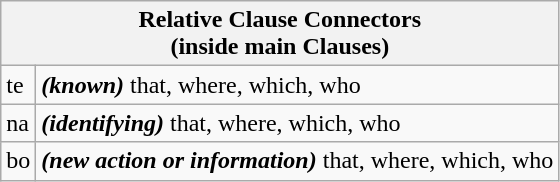<table class="wikitable">
<tr>
<th colspan="2">Relative Clause Connectors<br>(inside main Clauses)</th>
</tr>
<tr>
<td>te</td>
<td><strong><em>(known)</em></strong> that, where, which, who</td>
</tr>
<tr>
<td>na</td>
<td><strong><em>(identifying)</em></strong> that, where, which, who</td>
</tr>
<tr>
<td>bo</td>
<td><strong><em>(new action or information)</em></strong> that, where, which, who</td>
</tr>
</table>
